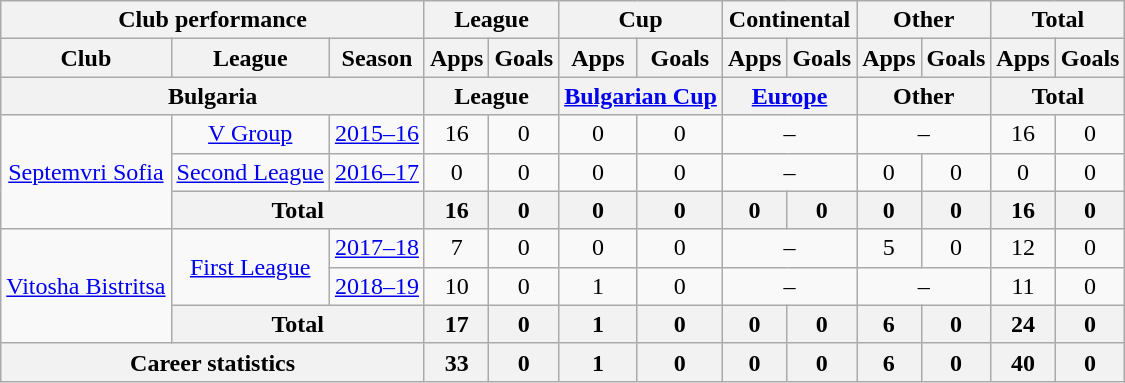<table class="wikitable" style="text-align: center">
<tr>
<th colspan="3">Club performance</th>
<th colspan="2">League</th>
<th colspan="2">Cup</th>
<th colspan="2">Continental</th>
<th colspan="2">Other</th>
<th colspan="2">Total</th>
</tr>
<tr>
<th>Club</th>
<th>League</th>
<th>Season</th>
<th>Apps</th>
<th>Goals</th>
<th>Apps</th>
<th>Goals</th>
<th>Apps</th>
<th>Goals</th>
<th>Apps</th>
<th>Goals</th>
<th>Apps</th>
<th>Goals</th>
</tr>
<tr>
<th colspan="3">Bulgaria</th>
<th colspan="2">League</th>
<th colspan="2"><a href='#'>Bulgarian Cup</a></th>
<th colspan="2"><a href='#'>Europe</a></th>
<th colspan="2">Other</th>
<th colspan="2">Total</th>
</tr>
<tr>
<td rowspan="3" valign="center"><a href='#'>Septemvri Sofia</a></td>
<td rowspan="1"><a href='#'>V Group</a></td>
<td><a href='#'>2015–16</a></td>
<td>16</td>
<td>0</td>
<td>0</td>
<td>0</td>
<td colspan="2">–</td>
<td colspan="2">–</td>
<td>16</td>
<td>0</td>
</tr>
<tr>
<td rowspan="1"><a href='#'>Second League</a></td>
<td><a href='#'>2016–17</a></td>
<td>0</td>
<td>0</td>
<td>0</td>
<td>0</td>
<td colspan="2">–</td>
<td>0</td>
<td>0</td>
<td>0</td>
<td>0</td>
</tr>
<tr>
<th colspan=2>Total</th>
<th>16</th>
<th>0</th>
<th>0</th>
<th>0</th>
<th>0</th>
<th>0</th>
<th>0</th>
<th>0</th>
<th>16</th>
<th>0</th>
</tr>
<tr>
<td rowspan="3" valign="center"><a href='#'>Vitosha Bistritsa</a></td>
<td rowspan="2"><a href='#'>First League</a></td>
<td rowspan="1"><a href='#'>2017–18</a></td>
<td>7</td>
<td>0</td>
<td>0</td>
<td>0</td>
<td colspan="2">–</td>
<td>5</td>
<td>0</td>
<td>12</td>
<td>0</td>
</tr>
<tr>
<td rowspan="1"><a href='#'>2018–19</a></td>
<td>10</td>
<td>0</td>
<td>1</td>
<td>0</td>
<td colspan="2">–</td>
<td colspan="2">–</td>
<td>11</td>
<td>0</td>
</tr>
<tr>
<th colspan="2">Total</th>
<th>17</th>
<th>0</th>
<th>1</th>
<th>0</th>
<th>0</th>
<th>0</th>
<th>6</th>
<th>0</th>
<th>24</th>
<th>0</th>
</tr>
<tr>
<th colspan="3">Career statistics</th>
<th>33</th>
<th>0</th>
<th>1</th>
<th>0</th>
<th>0</th>
<th>0</th>
<th>6</th>
<th>0</th>
<th>40</th>
<th>0</th>
</tr>
</table>
